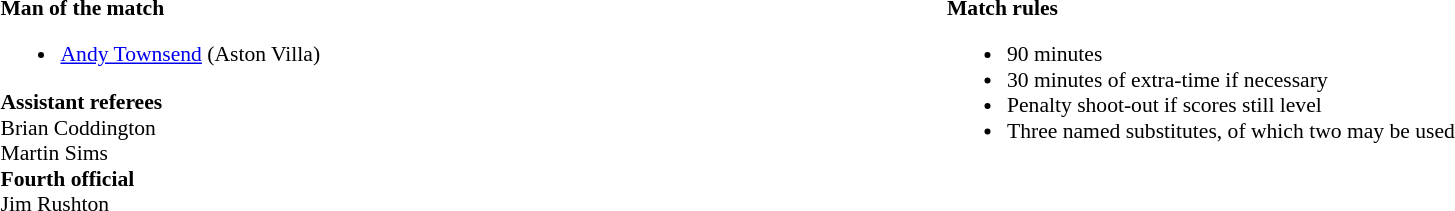<table style="width:100%;font-size:90%">
<tr>
<td style="width:50%;vertical-align:top"><br><strong>Man of the match</strong><ul><li><a href='#'>Andy Townsend</a> (Aston Villa)</li></ul><strong>Assistant referees</strong>
<br>Brian Coddington
<br>Martin Sims
<br><strong>Fourth official</strong>
<br>Jim Rushton</td>
<td style="width:50%;vertical-align:top"><br><strong>Match rules</strong><ul><li>90 minutes</li><li>30 minutes of extra-time if necessary</li><li>Penalty shoot-out if scores still level</li><li>Three named substitutes, of which two may be used</li></ul></td>
</tr>
</table>
